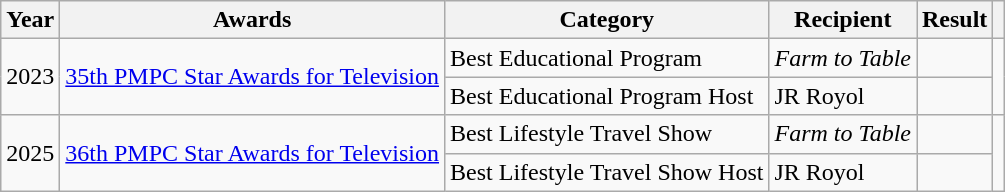<table class="wikitable">
<tr>
<th>Year</th>
<th>Awards</th>
<th>Category</th>
<th>Recipient</th>
<th>Result</th>
<th></th>
</tr>
<tr>
<td rowspan=2>2023</td>
<td rowspan=2><a href='#'>35th PMPC Star Awards for Television</a></td>
<td>Best Educational Program</td>
<td><em>Farm to Table</em></td>
<td></td>
<td rowspan=2></td>
</tr>
<tr>
<td>Best Educational Program Host</td>
<td>JR Royol</td>
<td></td>
</tr>
<tr>
<td rowspan=2>2025</td>
<td rowspan=2><a href='#'>36th PMPC Star Awards for Television</a></td>
<td>Best Lifestyle Travel Show</td>
<td><em>Farm to Table</em></td>
<td></td>
<td rowspan=2></td>
</tr>
<tr>
<td>Best Lifestyle Travel Show Host</td>
<td>JR Royol</td>
<td></td>
</tr>
</table>
